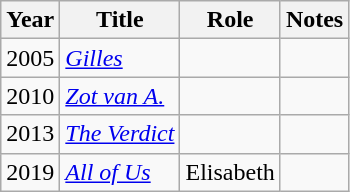<table class="wikitable sortable">
<tr>
<th>Year</th>
<th>Title</th>
<th>Role</th>
<th class="unsortable">Notes</th>
</tr>
<tr>
<td>2005</td>
<td><em><a href='#'>Gilles</a></em></td>
<td></td>
<td></td>
</tr>
<tr>
<td>2010</td>
<td><em><a href='#'>Zot van A.</a></em></td>
<td></td>
<td></td>
</tr>
<tr>
<td>2013</td>
<td><em><a href='#'>The Verdict</a></em></td>
<td></td>
<td></td>
</tr>
<tr>
<td>2019</td>
<td><em><a href='#'>All of Us</a></em></td>
<td>Elisabeth</td>
<td></td>
</tr>
</table>
